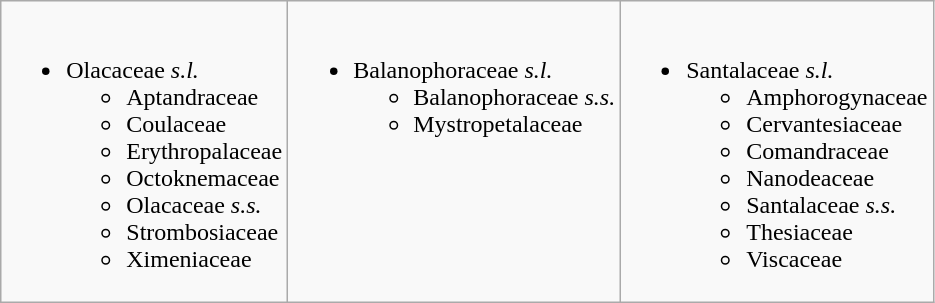<table class="wikitable">
<tr style="vertical-align: top;">
<td><br><ul><li>Olacaceae <em>s.l.</em><ul><li>Aptandraceae</li><li>Coulaceae</li><li>Erythropalaceae</li><li>Octoknemaceae</li><li>Olacaceae <em>s.s.</em></li><li>Strombosiaceae</li><li>Ximeniaceae</li></ul></li></ul></td>
<td><br><ul><li>Balanophoraceae <em>s.l.</em><ul><li>Balanophoraceae <em>s.s.</em></li><li>Mystropetalaceae</li></ul></li></ul></td>
<td><br><ul><li>Santalaceae <em>s.l.</em><ul><li>Amphorogynaceae</li><li>Cervantesiaceae</li><li>Comandraceae</li><li>Nanodeaceae</li><li>Santalaceae <em>s.s.</em></li><li>Thesiaceae</li><li>Viscaceae</li></ul></li></ul></td>
</tr>
</table>
